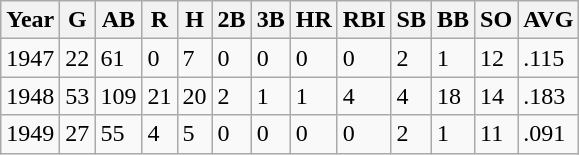<table class="wikitable">
<tr>
<th><strong>Year</strong></th>
<th><strong>G</strong></th>
<th><strong>AB</strong></th>
<th><strong>R</strong></th>
<th><strong>H</strong></th>
<th><strong>2B</strong></th>
<th><strong>3B</strong></th>
<th><strong>HR</strong></th>
<th><strong>RBI</strong></th>
<th><strong>SB</strong></th>
<th><strong>BB</strong></th>
<th><strong>SO</strong></th>
<th><strong>AVG</strong></th>
</tr>
<tr>
<td>1947</td>
<td>22</td>
<td>61</td>
<td>0</td>
<td>7</td>
<td>0</td>
<td>0</td>
<td>0</td>
<td>0</td>
<td>2</td>
<td>1</td>
<td>12</td>
<td>.115</td>
</tr>
<tr>
<td>1948</td>
<td>53</td>
<td>109</td>
<td>21</td>
<td>20</td>
<td>2</td>
<td>1</td>
<td>1</td>
<td>4</td>
<td>4</td>
<td>18</td>
<td>14</td>
<td>.183</td>
</tr>
<tr>
<td>1949</td>
<td>27</td>
<td>55</td>
<td>4</td>
<td>5</td>
<td>0</td>
<td>0</td>
<td>0</td>
<td>0</td>
<td>2</td>
<td>1</td>
<td>11</td>
<td>.091</td>
</tr>
</table>
